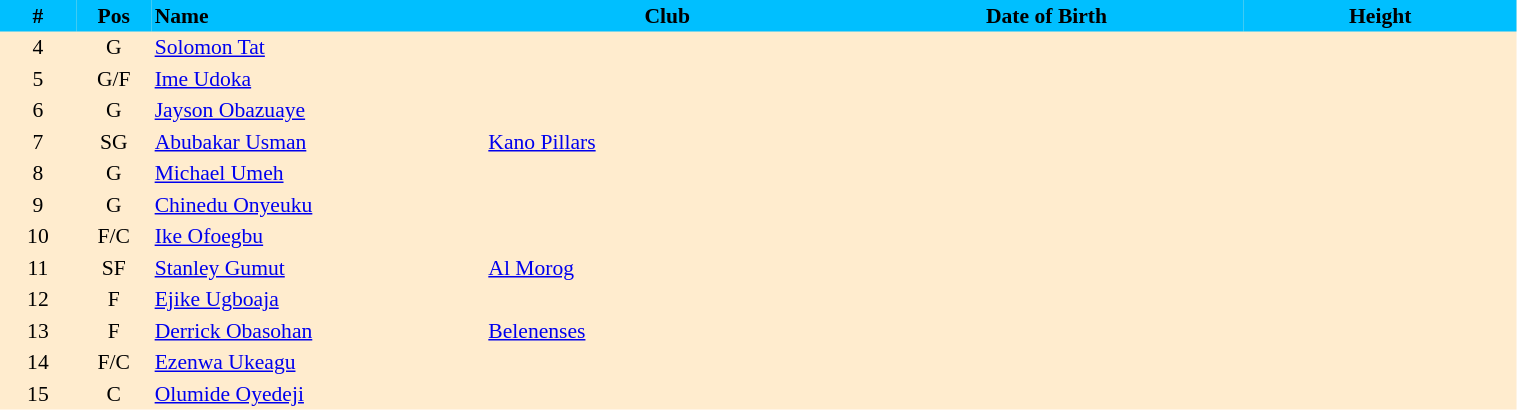<table border=0 cellpadding=2 cellspacing=0  |- bgcolor=#FFECCE style="text-align:center; font-size:90%;" width=80%>
<tr bgcolor=#00BFFF>
<th width=5%>#</th>
<th width=5%>Pos</th>
<th width=22% align=left>Name</th>
<th width=24%>Club</th>
<th width=26%>Date of Birth</th>
<th width=18%>Height</th>
</tr>
<tr>
<td>4</td>
<td>G</td>
<td align=left><a href='#'>Solomon Tat</a></td>
<td align=left></td>
<td align=left></td>
<td></td>
</tr>
<tr>
<td>5</td>
<td>G/F</td>
<td align=left><a href='#'>Ime Udoka</a></td>
<td align=left></td>
<td align=left></td>
<td></td>
</tr>
<tr>
<td>6</td>
<td>G</td>
<td align=left><a href='#'>Jayson Obazuaye</a></td>
<td align=left></td>
<td align=left></td>
<td></td>
</tr>
<tr>
<td>7</td>
<td>SG</td>
<td align=left><a href='#'>Abubakar Usman</a></td>
<td align=left> <a href='#'>Kano Pillars</a></td>
<td align=left></td>
<td></td>
</tr>
<tr>
<td>8</td>
<td>G</td>
<td align=left><a href='#'>Michael Umeh</a></td>
<td align=left></td>
<td align=left></td>
<td></td>
</tr>
<tr>
<td>9</td>
<td>G</td>
<td align=left><a href='#'>Chinedu Onyeuku</a></td>
<td align=left></td>
<td align=left></td>
<td></td>
</tr>
<tr>
<td>10</td>
<td>F/C</td>
<td align=left><a href='#'>Ike Ofoegbu</a></td>
<td align=left></td>
<td align=left></td>
<td></td>
</tr>
<tr>
<td>11</td>
<td>SF</td>
<td align=left><a href='#'>Stanley Gumut</a></td>
<td align=left> <a href='#'>Al Morog</a></td>
<td align=left></td>
<td></td>
</tr>
<tr>
<td>12</td>
<td>F</td>
<td align=left><a href='#'>Ejike Ugboaja</a></td>
<td align=left></td>
<td align=left></td>
<td></td>
</tr>
<tr>
<td>13</td>
<td>F</td>
<td align=left><a href='#'>Derrick Obasohan</a></td>
<td align=left> <a href='#'>Belenenses</a></td>
<td align=left></td>
<td></td>
</tr>
<tr>
<td>14</td>
<td>F/C</td>
<td align=left><a href='#'>Ezenwa Ukeagu</a></td>
<td align=left></td>
<td align=left></td>
<td></td>
</tr>
<tr>
<td>15</td>
<td>C</td>
<td align=left><a href='#'>Olumide Oyedeji</a></td>
<td align=left></td>
<td align=left></td>
<td></td>
</tr>
</table>
